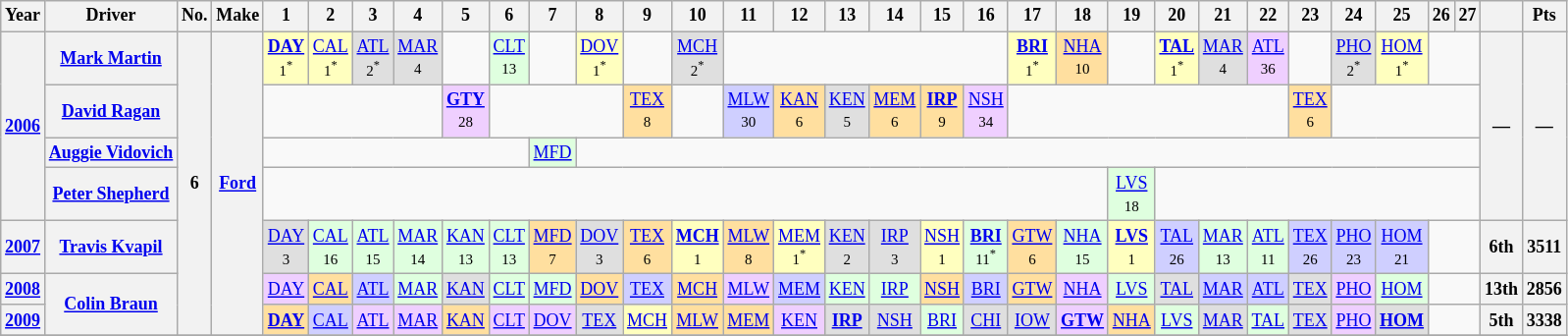<table class="wikitable" style="text-align:center; font-size:75%">
<tr>
<th>Year</th>
<th>Driver</th>
<th>No.</th>
<th>Make</th>
<th>1</th>
<th>2</th>
<th>3</th>
<th>4</th>
<th>5</th>
<th>6</th>
<th>7</th>
<th>8</th>
<th>9</th>
<th>10</th>
<th>11</th>
<th>12</th>
<th>13</th>
<th>14</th>
<th>15</th>
<th>16</th>
<th>17</th>
<th>18</th>
<th>19</th>
<th>20</th>
<th>21</th>
<th>22</th>
<th>23</th>
<th>24</th>
<th>25</th>
<th>26</th>
<th>27</th>
<th></th>
<th>Pts</th>
</tr>
<tr>
<th rowspan=4><a href='#'>2006</a></th>
<th><a href='#'>Mark Martin</a></th>
<th rowspan=7>6</th>
<th rowspan=7><a href='#'>Ford</a></th>
<td style="background:#FFFFBF;"><strong><a href='#'>DAY</a></strong><br><small>1<sup>*</sup></small></td>
<td style="background:#FFFFBF;"><a href='#'>CAL</a><br><small>1<sup>*</sup></small></td>
<td style="background:#DFDFDF;"><a href='#'>ATL</a><br><small>2<sup>*</sup></small></td>
<td style="background:#DFDFDF;"><a href='#'>MAR</a><br><small>4</small></td>
<td></td>
<td style="background:#DFFFDF;"><a href='#'>CLT</a><br><small>13</small></td>
<td></td>
<td style="background:#FFFFBF;"><a href='#'>DOV</a><br><small>1<sup>*</sup></small></td>
<td></td>
<td style="background:#DFDFDF;"><a href='#'>MCH</a><br><small>2<sup>*</sup></small></td>
<td colspan=6></td>
<td style="background:#FFFFBF;"><strong><a href='#'>BRI</a></strong><br><small>1<sup>*</sup></small></td>
<td style="background:#FFDF9F;"><a href='#'>NHA</a><br><small>10</small></td>
<td></td>
<td style="background:#FFFFBF;"><strong><a href='#'>TAL</a></strong><br><small>1<sup>*</sup></small></td>
<td style="background:#DFDFDF;"><a href='#'>MAR</a><br><small>4</small></td>
<td style="background:#EFCFFF;"><a href='#'>ATL</a><br><small>36</small></td>
<td></td>
<td style="background:#DFDFDF;"><a href='#'>PHO</a><br><small>2<sup>*</sup></small></td>
<td style="background:#FFFFBF;"><a href='#'>HOM</a><br><small>1<sup>*</sup></small></td>
<td colspan=2></td>
<th rowspan=4>—</th>
<th rowspan=4>—</th>
</tr>
<tr>
<th><a href='#'>David Ragan</a></th>
<td colspan=4></td>
<td style="background:#EFCFFF;"><strong><a href='#'>GTY</a></strong><br><small>28</small></td>
<td colspan=3></td>
<td style="background:#FFDF9F;"><a href='#'>TEX</a><br><small>8</small></td>
<td></td>
<td style="background:#CFCFFF;"><a href='#'>MLW</a><br><small>30</small></td>
<td style="background:#FFDF9F;"><a href='#'>KAN</a><br><small>6</small></td>
<td style="background:#DFDFDF;"><a href='#'>KEN</a><br><small>5</small></td>
<td style="background:#FFDF9F;"><a href='#'>MEM</a><br><small>6</small></td>
<td style="background:#FFDF9F;"><strong><a href='#'>IRP</a></strong><br><small>9</small></td>
<td style="background:#EFCFFF;"><a href='#'>NSH</a><br><small>34</small></td>
<td colspan=6></td>
<td style="background:#FFDF9F;"><a href='#'>TEX</a><br><small>6</small></td>
<td colspan=4></td>
</tr>
<tr>
<th><a href='#'>Auggie Vidovich</a></th>
<td colspan=6></td>
<td style="background:#DFFFDF;"><a href='#'>MFD</a><br></td>
<td colspan=20></td>
</tr>
<tr>
<th><a href='#'>Peter Shepherd</a></th>
<td colspan=18></td>
<td style="background:#DFFFDF;"><a href='#'>LVS</a><br><small>18</small></td>
<td colspan=8></td>
</tr>
<tr>
<th><a href='#'>2007</a></th>
<th><a href='#'>Travis Kvapil</a></th>
<td style="background:#DFDFDF;"><a href='#'>DAY</a><br><small>3</small></td>
<td style="background:#DFFFDF;"><a href='#'>CAL</a><br><small>16</small></td>
<td style="background:#DFFFDF;"><a href='#'>ATL</a><br><small>15</small></td>
<td style="background:#DFFFDF;"><a href='#'>MAR</a><br><small>14</small></td>
<td style="background:#DFFFDF;"><a href='#'>KAN</a><br><small>13</small></td>
<td style="background:#DFFFDF;"><a href='#'>CLT</a><br><small>13</small></td>
<td style="background:#FFDF9F;"><a href='#'>MFD</a><br><small>7</small></td>
<td style="background:#DFDFDF;"><a href='#'>DOV</a><br><small>3</small></td>
<td style="background:#FFDF9F;"><a href='#'>TEX</a><br><small>6</small></td>
<td style="background:#FFFFBF;"><strong><a href='#'>MCH</a></strong><br><small>1</small></td>
<td style="background:#FFDF9F;"><a href='#'>MLW</a><br><small>8</small></td>
<td style="background:#FFFFBF;"><a href='#'>MEM</a><br><small>1<sup>*</sup></small></td>
<td style="background:#DFDFDF;"><a href='#'>KEN</a><br><small>2</small></td>
<td style="background:#DFDFDF;"><a href='#'>IRP</a><br><small>3</small></td>
<td style="background:#FFFFBF;"><a href='#'>NSH</a><br><small>1</small></td>
<td style="background:#DFFFDF;"><strong><a href='#'>BRI</a></strong><br><small>11<sup>*</sup></small></td>
<td style="background:#FFDF9F;"><a href='#'>GTW</a><br><small>6</small></td>
<td style="background:#DFFFDF;"><a href='#'>NHA</a><br><small>15</small></td>
<td style="background:#FFFFBF;"><strong><a href='#'>LVS</a></strong><br><small>1</small></td>
<td style="background:#CFCFFF;"><a href='#'>TAL</a><br><small>26</small></td>
<td style="background:#DFFFDF;"><a href='#'>MAR</a><br><small>13</small></td>
<td style="background:#DFFFDF;"><a href='#'>ATL</a><br><small>11</small></td>
<td style="background:#CFCFFF;"><a href='#'>TEX</a><br><small>26</small></td>
<td style="background:#CFCFFF;"><a href='#'>PHO</a><br><small>23</small></td>
<td style="background:#CFCFFF;"><a href='#'>HOM</a><br><small>21</small></td>
<td colspan=2></td>
<th>6th</th>
<th>3511</th>
</tr>
<tr>
<th><a href='#'>2008</a></th>
<th rowspan=2><a href='#'>Colin Braun</a></th>
<td style="background:#EFCFFF;"><a href='#'>DAY</a><br></td>
<td style="background:#FFDF9F;"><a href='#'>CAL</a><br></td>
<td style="background:#CFCFFF;"><a href='#'>ATL</a><br></td>
<td style="background:#DFFFDF;"><a href='#'>MAR</a><br></td>
<td style="background:#DFDFDF;"><a href='#'>KAN</a><br></td>
<td style="background:#DFFFDF;"><a href='#'>CLT</a><br></td>
<td style="background:#DFFFDF;"><a href='#'>MFD</a><br></td>
<td style="background:#FFDF9F;"><a href='#'>DOV</a><br></td>
<td style="background:#CFCFFF;"><a href='#'>TEX</a><br></td>
<td style="background:#FFDF9F;"><a href='#'>MCH</a><br></td>
<td style="background:#EFCFFF;"><a href='#'>MLW</a><br></td>
<td style="background:#CFCFFF;"><a href='#'>MEM</a><br></td>
<td style="background:#DFFFDF;"><a href='#'>KEN</a><br></td>
<td style="background:#DFFFDF;"><a href='#'>IRP</a><br></td>
<td style="background:#FFDF9F;"><a href='#'>NSH</a><br></td>
<td style="background:#CFCFFF;"><a href='#'>BRI</a><br></td>
<td style="background:#FFDF9F;"><a href='#'>GTW</a><br></td>
<td style="background:#EFCFFF;"><a href='#'>NHA</a><br></td>
<td style="background:#DFFFDF;"><a href='#'>LVS</a><br></td>
<td style="background:#DFDFDF;"><a href='#'>TAL</a><br></td>
<td style="background:#CFCFFF;"><a href='#'>MAR</a><br></td>
<td style="background:#CFCFFF;"><a href='#'>ATL</a><br></td>
<td style="background:#DFDFDF;"><a href='#'>TEX</a><br></td>
<td style="background:#EFCFFF;"><a href='#'>PHO</a><br></td>
<td style="background:#DFFFDF;"><a href='#'>HOM</a><br></td>
<td colspan=2></td>
<th>13th</th>
<th>2856</th>
</tr>
<tr>
<th><a href='#'>2009</a></th>
<td style="background:#FFDF9F;"><strong><a href='#'>DAY</a></strong><br></td>
<td style="background:#CFCFFF;"><a href='#'>CAL</a><br></td>
<td style="background:#EFCFFF;"><a href='#'>ATL</a><br></td>
<td style="background:#EFCFFF;"><a href='#'>MAR</a><br></td>
<td style="background:#FFDF9F;"><a href='#'>KAN</a><br></td>
<td style="background:#EFCFFF;"><a href='#'>CLT</a><br></td>
<td style="background:#EFCFFF;"><a href='#'>DOV</a><br></td>
<td style="background:#DFDFDF;"><a href='#'>TEX</a><br></td>
<td style="background:#FFFFBF;"><a href='#'>MCH</a><br></td>
<td style="background:#FFDF9F;"><a href='#'>MLW</a><br></td>
<td style="background:#FFDF9F;"><a href='#'>MEM</a><br></td>
<td style="background:#EFCFFF;"><a href='#'>KEN</a><br></td>
<td style="background:#DFDFDF;"><strong><a href='#'>IRP</a></strong><br></td>
<td style="background:#DFDFDF;"><a href='#'>NSH</a><br></td>
<td style="background:#DFFFDF;"><a href='#'>BRI</a><br></td>
<td style="background:#DFDFDF;"><a href='#'>CHI</a><br></td>
<td style="background:#DFDFDF;"><a href='#'>IOW</a><br></td>
<td style="background:#EFCFFF;"><strong><a href='#'>GTW</a></strong><br></td>
<td style="background:#FFDF9F;"><a href='#'>NHA</a><br></td>
<td style="background:#DFFFDF;"><a href='#'>LVS</a><br></td>
<td style="background:#DFDFDF;"><a href='#'>MAR</a><br></td>
<td style="background:#DFFFDF;"><a href='#'>TAL</a><br></td>
<td style="background:#DFDFDF;"><a href='#'>TEX</a><br></td>
<td style="background:#EFCFFF;"><a href='#'>PHO</a><br></td>
<td style="background:#DFDFDF;"><strong><a href='#'>HOM</a></strong><br></td>
<td colspan=2></td>
<th>5th</th>
<th>3338</th>
</tr>
<tr>
</tr>
</table>
